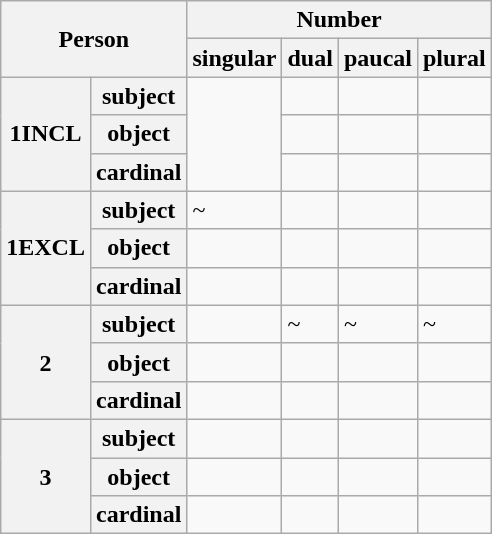<table class="wikitable">
<tr>
<th rowspan="2" colspan="2">Person</th>
<th colspan="4">Number</th>
</tr>
<tr>
<th>singular</th>
<th>dual</th>
<th>paucal</th>
<th>plural</th>
</tr>
<tr>
<th rowspan="3">1INCL</th>
<th>subject</th>
<td rowspan="3"></td>
<td></td>
<td></td>
<td></td>
</tr>
<tr>
<th>object</th>
<td></td>
<td></td>
<td></td>
</tr>
<tr>
<th>cardinal</th>
<td></td>
<td></td>
<td></td>
</tr>
<tr>
<th rowspan="3">1EXCL</th>
<th>subject</th>
<td> ~ </td>
<td></td>
<td></td>
<td></td>
</tr>
<tr>
<th>object</th>
<td></td>
<td></td>
<td></td>
<td></td>
</tr>
<tr>
<th>cardinal</th>
<td></td>
<td></td>
<td></td>
<td></td>
</tr>
<tr>
<th rowspan="3">2</th>
<th>subject</th>
<td></td>
<td> ~ </td>
<td> ~ </td>
<td> ~ </td>
</tr>
<tr>
<th>object</th>
<td></td>
<td></td>
<td></td>
<td></td>
</tr>
<tr>
<th>cardinal</th>
<td></td>
<td></td>
<td></td>
<td></td>
</tr>
<tr>
<th rowspan="3">3</th>
<th>subject</th>
<td></td>
<td></td>
<td></td>
<td></td>
</tr>
<tr>
<th>object</th>
<td></td>
<td></td>
<td></td>
<td></td>
</tr>
<tr>
<th>cardinal</th>
<td></td>
<td></td>
<td></td>
<td></td>
</tr>
</table>
